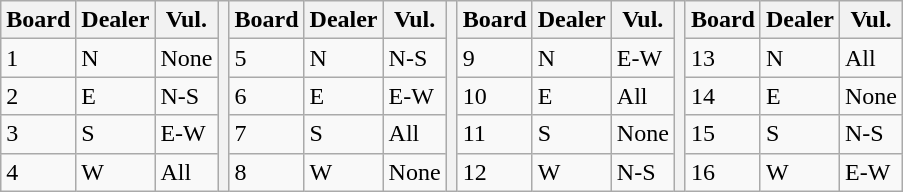<table class="wikitable">
<tr>
<th>Board</th>
<th>Dealer</th>
<th>Vul.</th>
<th rowspan="5"></th>
<th>Board</th>
<th>Dealer</th>
<th>Vul.</th>
<th rowspan="5"></th>
<th>Board</th>
<th>Dealer</th>
<th>Vul.</th>
<th rowspan="5"></th>
<th>Board</th>
<th>Dealer</th>
<th>Vul.</th>
</tr>
<tr>
<td>1</td>
<td>N</td>
<td>None</td>
<td>5</td>
<td>N</td>
<td>N-S</td>
<td>9</td>
<td>N</td>
<td>E-W</td>
<td>13</td>
<td>N</td>
<td>All</td>
</tr>
<tr>
<td>2</td>
<td>E</td>
<td>N-S</td>
<td>6</td>
<td>E</td>
<td>E-W</td>
<td>10</td>
<td>E</td>
<td>All</td>
<td>14</td>
<td>E</td>
<td>None</td>
</tr>
<tr>
<td>3</td>
<td>S</td>
<td>E-W</td>
<td>7</td>
<td>S</td>
<td>All</td>
<td>11</td>
<td>S</td>
<td>None</td>
<td>15</td>
<td>S</td>
<td>N-S</td>
</tr>
<tr>
<td>4</td>
<td>W</td>
<td>All</td>
<td>8</td>
<td>W</td>
<td>None</td>
<td>12</td>
<td>W</td>
<td>N-S</td>
<td>16</td>
<td>W</td>
<td>E-W</td>
</tr>
</table>
